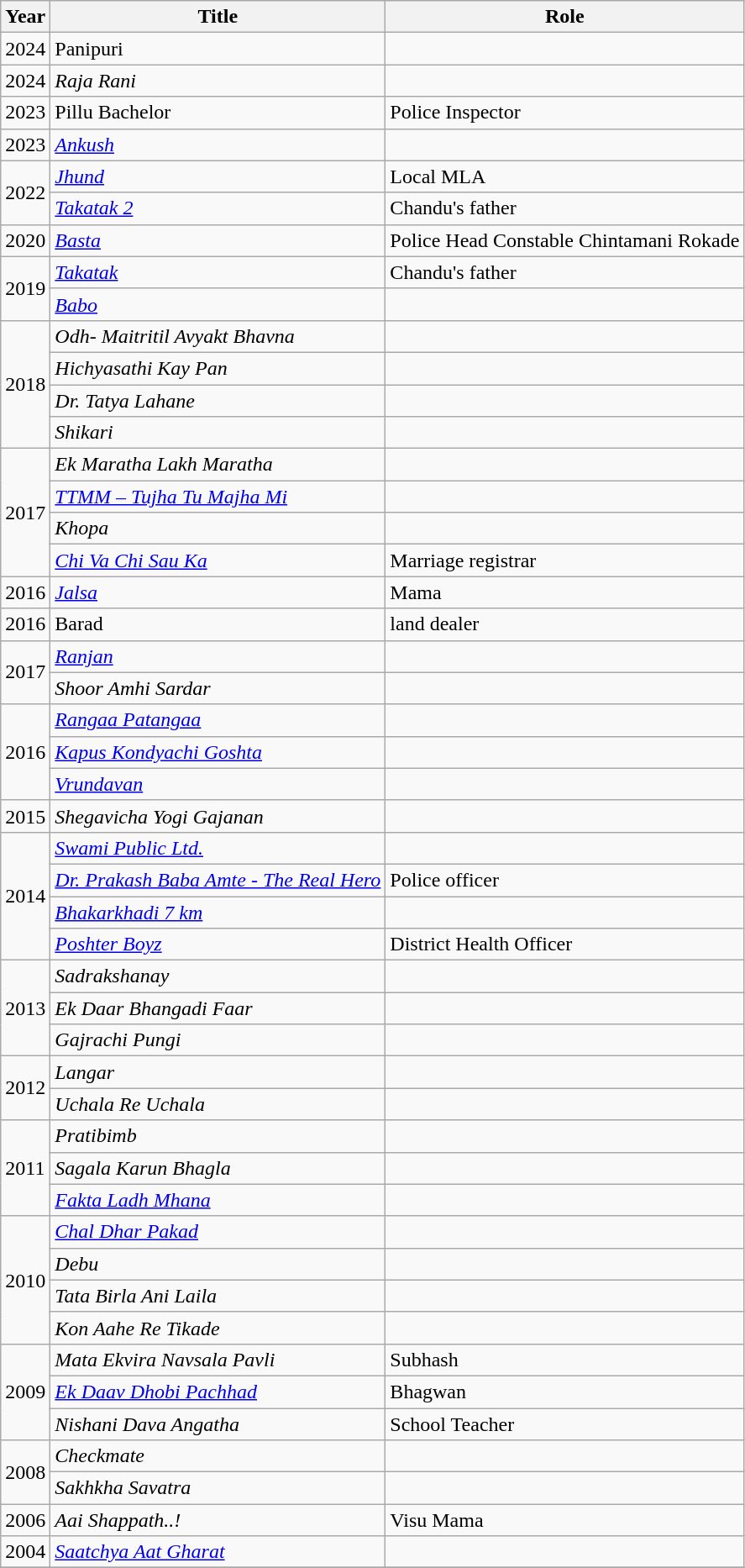<table class="wikitable sortable">
<tr>
<th>Year</th>
<th>Title</th>
<th>Role</th>
</tr>
<tr>
<td>2024</td>
<td>Panipuri</td>
<td></td>
</tr>
<tr>
<td>2024</td>
<td><em>Raja Rani</em></td>
<td></td>
</tr>
<tr>
<td>2023</td>
<td>Pillu Bachelor</td>
<td>Police Inspector</td>
</tr>
<tr>
<td>2023</td>
<td><em><a href='#'>Ankush</a></em></td>
<td></td>
</tr>
<tr>
<td rowspan=2>2022</td>
<td><a href='#'><em>Jhund</em></a></td>
<td>Local MLA</td>
</tr>
<tr>
<td><em><a href='#'>Takatak 2</a></em></td>
<td>Chandu's father</td>
</tr>
<tr>
<td>2020</td>
<td><em><a href='#'>Basta</a></em></td>
<td>Police Head Constable Chintamani Rokade</td>
</tr>
<tr>
<td rowspan="2">2019</td>
<td><em><a href='#'>Takatak</a></em></td>
<td>Chandu's father</td>
</tr>
<tr>
<td><em><a href='#'>Babo</a></em></td>
<td></td>
</tr>
<tr>
<td rowspan="4">2018</td>
<td><em>Odh- Maitritil Avyakt Bhavna</em></td>
<td></td>
</tr>
<tr>
<td><em>Hichyasathi Kay Pan</em></td>
<td></td>
</tr>
<tr>
<td><em>Dr. Tatya Lahane</em></td>
<td></td>
</tr>
<tr>
<td><em>Shikari</em></td>
<td></td>
</tr>
<tr>
<td rowspan="4">2017</td>
<td><em>Ek Maratha Lakh Maratha</em></td>
<td></td>
</tr>
<tr>
<td><em><a href='#'>TTMM – Tujha Tu Majha Mi</a></em></td>
<td></td>
</tr>
<tr>
<td><em>Khopa</em></td>
<td></td>
</tr>
<tr>
<td><em><a href='#'>Chi Va Chi Sau Ka</a></em></td>
<td>Marriage registrar</td>
</tr>
<tr>
<td>2016</td>
<td><em><a href='#'>Jalsa</a></em></td>
<td>Mama</td>
</tr>
<tr>
<td>2016</td>
<td>Barad</td>
<td>land dealer</td>
</tr>
<tr>
<td rowspan="2">2017</td>
<td><em><a href='#'>Ranjan</a></em></td>
<td></td>
</tr>
<tr>
<td><em>Shoor Amhi Sardar</em></td>
<td></td>
</tr>
<tr>
<td rowspan="3">2016</td>
<td><em><a href='#'>Rangaa Patangaa</a></em></td>
<td></td>
</tr>
<tr>
<td><em><a href='#'>Kapus Kondyachi Goshta</a></em></td>
<td></td>
</tr>
<tr>
<td><em><a href='#'>Vrundavan</a></em></td>
<td></td>
</tr>
<tr>
<td>2015</td>
<td><em>Shegavicha Yogi Gajanan</em></td>
<td></td>
</tr>
<tr>
<td rowspan="4">2014</td>
<td><em><a href='#'>Swami Public Ltd.</a></em></td>
<td></td>
</tr>
<tr>
<td><em><a href='#'>Dr. Prakash Baba Amte - The Real Hero</a></em></td>
<td>Police officer</td>
</tr>
<tr>
<td><em><a href='#'>Bhakarkhadi 7 km</a></em></td>
<td></td>
</tr>
<tr>
<td><em><a href='#'>Poshter Boyz</a></em></td>
<td>District Health Officer</td>
</tr>
<tr>
<td rowspan="3">2013</td>
<td><em>Sadrakshanay</em></td>
<td></td>
</tr>
<tr>
<td><em>Ek Daar Bhangadi Faar</em></td>
<td></td>
</tr>
<tr>
<td><em>Gajrachi Pungi</em></td>
<td></td>
</tr>
<tr>
<td rowspan="2">2012</td>
<td><em>Langar</em></td>
<td></td>
</tr>
<tr>
<td><em>Uchala Re Uchala</em></td>
<td></td>
</tr>
<tr>
<td rowspan="3">2011</td>
<td><em>Pratibimb</em></td>
<td></td>
</tr>
<tr>
<td><em>Sagala Karun Bhagla</em></td>
<td></td>
</tr>
<tr>
<td><em><a href='#'>Fakta Ladh Mhana</a></em></td>
<td></td>
</tr>
<tr>
<td rowspan="4">2010</td>
<td><em><a href='#'>Chal Dhar Pakad</a></em></td>
<td></td>
</tr>
<tr>
<td><em>Debu</em></td>
<td></td>
</tr>
<tr>
<td><em>Tata Birla Ani Laila</em></td>
<td></td>
</tr>
<tr>
<td><em>Kon Aahe Re Tikade</em></td>
<td></td>
</tr>
<tr>
<td rowspan="3">2009</td>
<td><em>Mata Ekvira Navsala Pavli</em></td>
<td>Subhash</td>
</tr>
<tr>
<td><em><a href='#'>Ek Daav Dhobi Pachhad</a></em></td>
<td>Bhagwan</td>
</tr>
<tr>
<td><em>Nishani Dava Angatha</em></td>
<td>School Teacher</td>
</tr>
<tr>
<td rowspan="2">2008</td>
<td><em>Checkmate</em></td>
<td></td>
</tr>
<tr>
<td><em>Sakhkha Savatra</em></td>
<td></td>
</tr>
<tr>
<td>2006</td>
<td><em>Aai Shappath..!</em></td>
<td>Visu Mama</td>
</tr>
<tr>
<td>2004</td>
<td><em><a href='#'>Saatchya Aat Gharat</a></em></td>
<td></td>
</tr>
<tr>
</tr>
</table>
